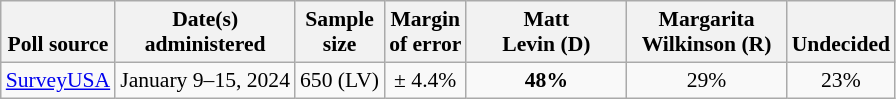<table class="wikitable" style="font-size:90%;text-align:center;">
<tr style="vertical-align:bottom">
<th>Poll source</th>
<th>Date(s)<br>administered</th>
<th>Sample<br>size</th>
<th>Margin<br>of error</th>
<th style="width:100px;">Matt<br>Levin (D)</th>
<th style="width:100px;">Margarita<br>Wilkinson (R)</th>
<th>Undecided</th>
</tr>
<tr>
<td style="text-align:left;"><a href='#'>SurveyUSA</a></td>
<td>January 9–15, 2024</td>
<td>650 (LV)</td>
<td>± 4.4%</td>
<td><strong>48%</strong></td>
<td>29%</td>
<td>23%</td>
</tr>
</table>
